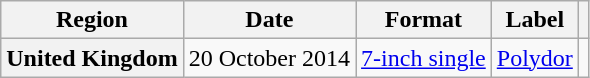<table class="wikitable plainrowheaders">
<tr>
<th scope="col">Region</th>
<th scope="col">Date</th>
<th scope="col">Format</th>
<th scope="col">Label</th>
<th scope="col"></th>
</tr>
<tr>
<th scope="row">United Kingdom</th>
<td>20 October 2014</td>
<td><a href='#'>7-inch single</a></td>
<td><a href='#'>Polydor</a></td>
<td align="center"></td>
</tr>
</table>
